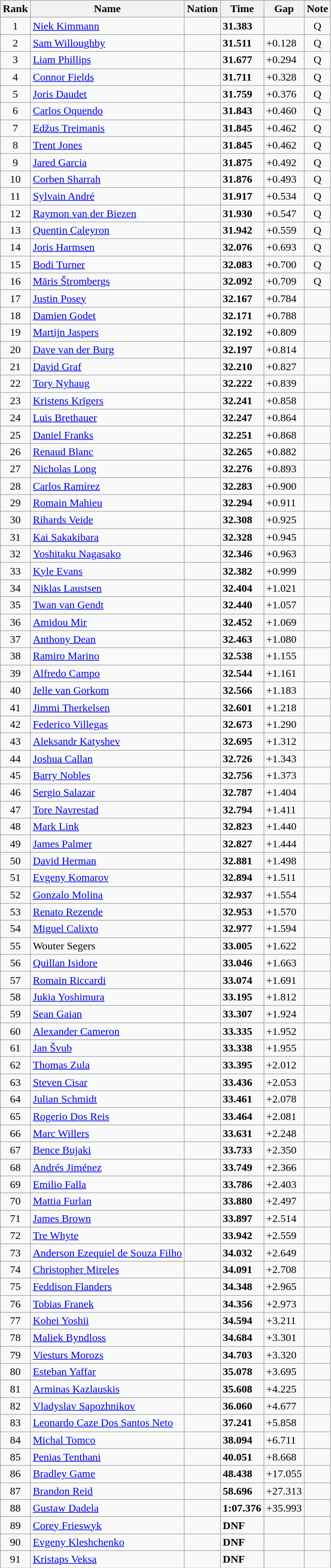<table class=wikitable sortable style=text-align:center>
<tr>
<th>Rank</th>
<th>Name</th>
<th>Nation</th>
<th>Time</th>
<th>Gap</th>
<th>Note</th>
</tr>
<tr>
<td>1</td>
<td align=left><a href='#'>Niek Kimmann</a></td>
<td align=left></td>
<td align=left><strong>31.383</strong></td>
<td align=left></td>
<td>Q</td>
</tr>
<tr>
<td>2</td>
<td align=left><a href='#'>Sam Willoughby</a></td>
<td align=left></td>
<td align=left><strong>31.511</strong></td>
<td align=left>+0.128</td>
<td>Q</td>
</tr>
<tr>
<td>3</td>
<td align=left><a href='#'>Liam Phillips</a></td>
<td align=left></td>
<td align=left><strong>31.677</strong></td>
<td align=left>+0.294</td>
<td>Q</td>
</tr>
<tr>
<td>4</td>
<td align=left><a href='#'>Connor Fields</a></td>
<td align=left></td>
<td align=left><strong>31.711</strong></td>
<td align=left>+0.328</td>
<td>Q</td>
</tr>
<tr>
<td>5</td>
<td align=left><a href='#'>Joris Daudet</a></td>
<td align=left></td>
<td align=left><strong>31.759</strong></td>
<td align=left>+0.376</td>
<td>Q</td>
</tr>
<tr>
<td>6</td>
<td align=left><a href='#'>Carlos Oquendo</a></td>
<td align=left></td>
<td align=left><strong>31.843</strong></td>
<td align=left>+0.460</td>
<td>Q</td>
</tr>
<tr>
<td>7</td>
<td align=left><a href='#'>Edžus Treimanis</a></td>
<td align=left></td>
<td align=left><strong>31.845</strong></td>
<td align=left>+0.462</td>
<td>Q</td>
</tr>
<tr>
<td>8</td>
<td align=left><a href='#'>Trent Jones</a></td>
<td align=left></td>
<td align=left><strong>31.845</strong></td>
<td align=left>+0.462</td>
<td>Q</td>
</tr>
<tr>
<td>9</td>
<td align=left><a href='#'>Jared Garcia</a></td>
<td align=left></td>
<td align=left><strong>31.875</strong></td>
<td align=left>+0.492</td>
<td>Q</td>
</tr>
<tr>
<td>10</td>
<td align=left><a href='#'>Corben Sharrah</a></td>
<td align=left></td>
<td align=left><strong>31.876</strong></td>
<td align=left>+0.493</td>
<td>Q</td>
</tr>
<tr>
<td>11</td>
<td align=left><a href='#'>Sylvain André</a></td>
<td align=left></td>
<td align=left><strong>31.917</strong></td>
<td align=left>+0.534</td>
<td>Q</td>
</tr>
<tr>
<td>12</td>
<td align=left><a href='#'>Raymon van der Biezen</a></td>
<td align=left></td>
<td align=left><strong>31.930</strong></td>
<td align=left>+0.547</td>
<td>Q</td>
</tr>
<tr>
<td>13</td>
<td align=left><a href='#'>Quentin Caleyron</a></td>
<td align=left></td>
<td align=left><strong>31.942</strong></td>
<td align=left>+0.559</td>
<td>Q</td>
</tr>
<tr>
<td>14</td>
<td align=left><a href='#'>Joris Harmsen</a></td>
<td align=left></td>
<td align=left><strong>32.076</strong></td>
<td align=left>+0.693</td>
<td>Q</td>
</tr>
<tr>
<td>15</td>
<td align=left><a href='#'>Bodi Turner</a></td>
<td align=left></td>
<td align=left><strong>32.083</strong></td>
<td align=left>+0.700</td>
<td>Q</td>
</tr>
<tr>
<td>16</td>
<td align=left><a href='#'>Māris Štrombergs</a></td>
<td align=left></td>
<td align=left><strong>32.092</strong></td>
<td align=left>+0.709</td>
<td>Q</td>
</tr>
<tr>
<td>17</td>
<td align=left><a href='#'>Justin Posey</a></td>
<td align=left></td>
<td align=left><strong>32.167</strong></td>
<td align=left>+0.784</td>
<td></td>
</tr>
<tr>
<td>18</td>
<td align=left><a href='#'>Damien Godet</a></td>
<td align=left></td>
<td align=left><strong>32.171</strong></td>
<td align=left>+0.788</td>
<td></td>
</tr>
<tr>
<td>19</td>
<td align=left><a href='#'>Martijn Jaspers</a></td>
<td align=left></td>
<td align=left><strong>32.192</strong></td>
<td align=left>+0.809</td>
<td></td>
</tr>
<tr>
<td>20</td>
<td align=left><a href='#'>Dave van der Burg</a></td>
<td align=left></td>
<td align=left><strong>32.197</strong></td>
<td align=left>+0.814</td>
<td></td>
</tr>
<tr>
<td>21</td>
<td align=left><a href='#'>David Graf</a></td>
<td align=left></td>
<td align=left><strong>32.210</strong></td>
<td align=left>+0.827</td>
<td></td>
</tr>
<tr>
<td>22</td>
<td align=left><a href='#'>Tory Nyhaug</a></td>
<td align=left></td>
<td align=left><strong>32.222</strong></td>
<td align=left>+0.839</td>
<td></td>
</tr>
<tr>
<td>23</td>
<td align=left><a href='#'>Kristens Krīgers</a></td>
<td align=left></td>
<td align=left><strong>32.241</strong></td>
<td align=left>+0.858</td>
<td></td>
</tr>
<tr>
<td>24</td>
<td align=left><a href='#'>Luis Brethauer</a></td>
<td align=left></td>
<td align=left><strong>32.247</strong></td>
<td align=left>+0.864</td>
<td></td>
</tr>
<tr>
<td>25</td>
<td align=left><a href='#'>Daniel Franks</a></td>
<td align=left></td>
<td align=left><strong>32.251</strong></td>
<td align=left>+0.868</td>
<td></td>
</tr>
<tr>
<td>26</td>
<td align=left><a href='#'>Renaud Blanc</a></td>
<td align=left></td>
<td align=left><strong>32.265</strong></td>
<td align=left>+0.882</td>
<td></td>
</tr>
<tr>
<td>27</td>
<td align=left><a href='#'>Nicholas Long</a></td>
<td align=left></td>
<td align=left><strong>32.276</strong></td>
<td align=left>+0.893</td>
<td></td>
</tr>
<tr>
<td>28</td>
<td align=left><a href='#'>Carlos Ramírez</a></td>
<td align=left></td>
<td align=left><strong>32.283</strong></td>
<td align=left>+0.900</td>
<td></td>
</tr>
<tr>
<td>29</td>
<td align=left><a href='#'>Romain Mahieu</a></td>
<td align=left></td>
<td align=left><strong>32.294</strong></td>
<td align=left>+0.911</td>
<td></td>
</tr>
<tr>
<td>30</td>
<td align=left><a href='#'>Rihards Veide</a></td>
<td align=left></td>
<td align=left><strong>32.308</strong></td>
<td align=left>+0.925</td>
<td></td>
</tr>
<tr>
<td>31</td>
<td align=left><a href='#'>Kai Sakakibara</a></td>
<td align=left></td>
<td align=left><strong>32.328</strong></td>
<td align=left>+0.945</td>
<td></td>
</tr>
<tr>
<td>32</td>
<td align=left><a href='#'>Yoshitaku Nagasako</a></td>
<td align=left></td>
<td align=left><strong>32.346</strong></td>
<td align=left>+0.963</td>
<td></td>
</tr>
<tr>
<td>33</td>
<td align=left><a href='#'>Kyle Evans</a></td>
<td align=left></td>
<td align=left><strong>32.382</strong></td>
<td align=left>+0.999</td>
<td></td>
</tr>
<tr>
<td>34</td>
<td align=left><a href='#'>Niklas Laustsen</a></td>
<td align=left></td>
<td align=left><strong>32.404</strong></td>
<td align=left>+1.021</td>
<td></td>
</tr>
<tr>
<td>35</td>
<td align=left><a href='#'>Twan van Gendt</a></td>
<td align=left></td>
<td align=left><strong>32.440</strong></td>
<td align=left>+1.057</td>
<td></td>
</tr>
<tr>
<td>36</td>
<td align=left><a href='#'>Amidou Mir</a></td>
<td align=left></td>
<td align=left><strong>32.452</strong></td>
<td align=left>+1.069</td>
<td></td>
</tr>
<tr>
<td>37</td>
<td align=left><a href='#'>Anthony Dean</a></td>
<td align=left></td>
<td align=left><strong>32.463</strong></td>
<td align=left>+1.080</td>
<td></td>
</tr>
<tr>
<td>38</td>
<td align=left><a href='#'>Ramiro Marino</a></td>
<td align=left></td>
<td align=left><strong>32.538</strong></td>
<td align=left>+1.155</td>
<td></td>
</tr>
<tr>
<td>39</td>
<td align=left><a href='#'>Alfredo Campo</a></td>
<td align=left></td>
<td align=left><strong>32.544</strong></td>
<td align=left>+1.161</td>
<td></td>
</tr>
<tr>
<td>40</td>
<td align=left><a href='#'>Jelle van Gorkom</a></td>
<td align=left></td>
<td align=left><strong>32.566</strong></td>
<td align=left>+1.183</td>
<td></td>
</tr>
<tr>
<td>41</td>
<td align=left><a href='#'>Jimmi Therkelsen</a></td>
<td align=left></td>
<td align=left><strong>32.601</strong></td>
<td align=left>+1.218</td>
<td></td>
</tr>
<tr>
<td>42</td>
<td align=left><a href='#'>Federico Villegas</a></td>
<td align=left></td>
<td align=left><strong>32.673</strong></td>
<td align=left>+1.290</td>
<td></td>
</tr>
<tr>
<td>43</td>
<td align=left><a href='#'>Aleksandr Katyshev</a></td>
<td align=left></td>
<td align=left><strong>32.695</strong></td>
<td align=left>+1.312</td>
<td></td>
</tr>
<tr>
<td>44</td>
<td align=left><a href='#'>Joshua Callan</a></td>
<td align=left></td>
<td align=left><strong>32.726</strong></td>
<td align=left>+1.343</td>
<td></td>
</tr>
<tr>
<td>45</td>
<td align=left><a href='#'>Barry Nobles</a></td>
<td align=left></td>
<td align=left><strong>32.756</strong></td>
<td align=left>+1.373</td>
<td></td>
</tr>
<tr>
<td>46</td>
<td align=left><a href='#'>Sergio Salazar</a></td>
<td align=left></td>
<td align=left><strong>32.787</strong></td>
<td align=left>+1.404</td>
<td></td>
</tr>
<tr>
<td>47</td>
<td align=left><a href='#'>Tore Navrestad</a></td>
<td align=left></td>
<td align=left><strong>32.794</strong></td>
<td align=left>+1.411</td>
<td></td>
</tr>
<tr>
<td>48</td>
<td align=left><a href='#'>Mark Link</a></td>
<td align=left></td>
<td align=left><strong>32.823</strong></td>
<td align=left>+1.440</td>
<td></td>
</tr>
<tr>
<td>49</td>
<td align=left><a href='#'>James Palmer</a></td>
<td align=left></td>
<td align=left><strong>32.827</strong></td>
<td align=left>+1.444</td>
<td></td>
</tr>
<tr>
<td>50</td>
<td align=left><a href='#'>David Herman</a></td>
<td align=left></td>
<td align=left><strong>32.881</strong></td>
<td align=left>+1.498</td>
<td></td>
</tr>
<tr>
<td>51</td>
<td align=left><a href='#'>Evgeny Komarov</a></td>
<td align=left></td>
<td align=left><strong>32.894</strong></td>
<td align=left>+1.511</td>
<td></td>
</tr>
<tr>
<td>52</td>
<td align=left><a href='#'>Gonzalo Molina</a></td>
<td align=left></td>
<td align=left><strong>32.937</strong></td>
<td align=left>+1.554</td>
<td></td>
</tr>
<tr>
<td>53</td>
<td align=left><a href='#'>Renato Rezende</a></td>
<td align=left></td>
<td align=left><strong>32.953</strong></td>
<td align=left>+1.570</td>
<td></td>
</tr>
<tr>
<td>54</td>
<td align=left><a href='#'>Miguel Calixto</a></td>
<td align=left></td>
<td align=left><strong>32.977</strong></td>
<td align=left>+1.594</td>
<td></td>
</tr>
<tr>
<td>55</td>
<td align=left>Wouter Segers</td>
<td align=left></td>
<td align=left><strong>33.005</strong></td>
<td align=left>+1.622</td>
<td></td>
</tr>
<tr>
<td>56</td>
<td align=left><a href='#'>Quillan Isidore</a></td>
<td align=left></td>
<td align=left><strong>33.046</strong></td>
<td align=left>+1.663</td>
<td></td>
</tr>
<tr>
<td>57</td>
<td align=left><a href='#'>Romain Riccardi</a></td>
<td align=left></td>
<td align=left><strong>33.074</strong></td>
<td align=left>+1.691</td>
<td></td>
</tr>
<tr>
<td>58</td>
<td align=left><a href='#'>Jukia Yoshimura</a></td>
<td align=left></td>
<td align=left><strong>33.195</strong></td>
<td align=left>+1.812</td>
<td></td>
</tr>
<tr>
<td>59</td>
<td align=left><a href='#'>Sean Gaian</a></td>
<td align=left></td>
<td align=left><strong>33.307</strong></td>
<td align=left>+1.924</td>
<td></td>
</tr>
<tr>
<td>60</td>
<td align=left><a href='#'>Alexander Cameron</a></td>
<td align=left></td>
<td align=left><strong>33.335</strong></td>
<td align=left>+1.952</td>
<td></td>
</tr>
<tr>
<td>61</td>
<td align=left><a href='#'>Jan Švub</a></td>
<td align=left></td>
<td align=left><strong>33.338</strong></td>
<td align=left>+1.955</td>
<td></td>
</tr>
<tr>
<td>62</td>
<td align=left><a href='#'>Thomas Zula</a></td>
<td align=left></td>
<td align=left><strong>33.395</strong></td>
<td align=left>+2.012</td>
<td></td>
</tr>
<tr>
<td>63</td>
<td align=left><a href='#'>Steven Cisar</a></td>
<td align=left></td>
<td align=left><strong>33.436</strong></td>
<td align=left>+2.053</td>
<td></td>
</tr>
<tr>
<td>64</td>
<td align=left><a href='#'>Julian Schmidt</a></td>
<td align=left></td>
<td align=left><strong>33.461</strong></td>
<td align=left>+2.078</td>
<td></td>
</tr>
<tr>
<td>65</td>
<td align=left><a href='#'>Rogerio Dos Reis</a></td>
<td align=left></td>
<td align=left><strong>33.464</strong></td>
<td align=left>+2.081</td>
<td></td>
</tr>
<tr>
<td>66</td>
<td align=left><a href='#'>Marc Willers</a></td>
<td align=left></td>
<td align=left><strong>33.631</strong></td>
<td align=left>+2.248</td>
<td></td>
</tr>
<tr>
<td>67</td>
<td align=left><a href='#'>Bence Bujaki</a></td>
<td align=left></td>
<td align=left><strong>33.733</strong></td>
<td align=left>+2.350</td>
<td></td>
</tr>
<tr>
<td>68</td>
<td align=left><a href='#'>Andrés Jiménez</a></td>
<td align=left></td>
<td align=left><strong>33.749</strong></td>
<td align=left>+2.366</td>
<td></td>
</tr>
<tr>
<td>69</td>
<td align=left><a href='#'>Emilio Falla</a></td>
<td align=left></td>
<td align=left><strong>33.786</strong></td>
<td align=left>+2.403</td>
<td></td>
</tr>
<tr>
<td>70</td>
<td align=left><a href='#'>Mattia Furlan</a></td>
<td align=left></td>
<td align=left><strong>33.880</strong></td>
<td align=left>+2.497</td>
<td></td>
</tr>
<tr>
<td>71</td>
<td align=left><a href='#'>James Brown</a></td>
<td align=left></td>
<td align=left><strong>33.897</strong></td>
<td align=left>+2.514</td>
<td></td>
</tr>
<tr>
<td>72</td>
<td align=left><a href='#'>Tre Whyte</a></td>
<td align=left></td>
<td align=left><strong>33.942</strong></td>
<td align=left>+2.559</td>
<td></td>
</tr>
<tr>
<td>73</td>
<td align=left><a href='#'>Anderson Ezequiel de Souza Filho</a></td>
<td align=left></td>
<td align=left><strong>34.032</strong></td>
<td align=left>+2.649</td>
<td></td>
</tr>
<tr>
<td>74</td>
<td align=left><a href='#'>Christopher Mireles</a></td>
<td align=left></td>
<td align=left><strong>34.091</strong></td>
<td align=left>+2.708</td>
<td></td>
</tr>
<tr>
<td>75</td>
<td align=left><a href='#'>Feddison Flanders</a></td>
<td align=left></td>
<td align=left><strong>34.348</strong></td>
<td align=left>+2.965</td>
<td></td>
</tr>
<tr>
<td>76</td>
<td align=left><a href='#'>Tobias Franek</a></td>
<td align=left></td>
<td align=left><strong>34.356</strong></td>
<td align=left>+2.973</td>
<td></td>
</tr>
<tr>
<td>77</td>
<td align=left><a href='#'>Kohei Yoshii</a></td>
<td align=left></td>
<td align=left><strong>34.594</strong></td>
<td align=left>+3.211</td>
<td></td>
</tr>
<tr>
<td>78</td>
<td align=left><a href='#'>Maliek Byndloss</a></td>
<td align=left></td>
<td align=left><strong>34.684</strong></td>
<td align=left>+3.301</td>
<td></td>
</tr>
<tr>
<td>79</td>
<td align=left><a href='#'>Viesturs Morozs</a></td>
<td align=left></td>
<td align=left><strong>34.703</strong></td>
<td align=left>+3.320</td>
<td></td>
</tr>
<tr>
<td>80</td>
<td align=left><a href='#'>Esteban Yaffar</a></td>
<td align=left></td>
<td align=left><strong>35.078</strong></td>
<td align=left>+3.695</td>
<td></td>
</tr>
<tr>
<td>81</td>
<td align=left><a href='#'>Arminas Kazlauskis</a></td>
<td align=left></td>
<td align=left><strong>35.608</strong></td>
<td align=left>+4.225</td>
<td></td>
</tr>
<tr>
<td>82</td>
<td align=left><a href='#'>Vladyslav Sapozhnikov</a></td>
<td align=left></td>
<td align=left><strong>36.060</strong></td>
<td align=left>+4.677</td>
<td></td>
</tr>
<tr>
<td>83</td>
<td align=left><a href='#'>Leonardo Caze Dos Santos Neto</a></td>
<td align=left></td>
<td align=left><strong>37.241</strong></td>
<td align=left>+5.858</td>
<td></td>
</tr>
<tr>
<td>84</td>
<td align=left><a href='#'>Michal Tomco</a></td>
<td align=left></td>
<td align=left><strong>38.094</strong></td>
<td align=left>+6.711</td>
<td></td>
</tr>
<tr>
<td>85</td>
<td align=left><a href='#'>Penias Tenthani</a></td>
<td align=left></td>
<td align=left><strong>40.051</strong></td>
<td align=left>+8.668</td>
<td></td>
</tr>
<tr>
<td>86</td>
<td align=left><a href='#'>Bradley Game</a></td>
<td align=left></td>
<td align=left><strong>48.438</strong></td>
<td align=left>+17.055</td>
<td></td>
</tr>
<tr>
<td>87</td>
<td align=left><a href='#'>Brandon Reid</a></td>
<td align=left></td>
<td align=left><strong>58.696</strong></td>
<td align=left>+27.313</td>
<td></td>
</tr>
<tr>
<td>88</td>
<td align=left><a href='#'>Gustaw Dadela</a></td>
<td align=left></td>
<td align=left><strong>1:07.376</strong></td>
<td align=left>+35.993</td>
<td></td>
</tr>
<tr>
<td>89</td>
<td align=left><a href='#'>Corey Frieswyk</a></td>
<td align=left></td>
<td align=left><strong>DNF</strong></td>
<td align=left></td>
<td></td>
</tr>
<tr>
<td>90</td>
<td align=left><a href='#'>Evgeny Kleshchenko</a></td>
<td align=left></td>
<td align=left><strong>DNF</strong></td>
<td align=left></td>
<td></td>
</tr>
<tr>
<td>91</td>
<td align=left><a href='#'>Kristaps Veksa</a></td>
<td align=left></td>
<td align=left><strong>DNF</strong></td>
<td align=left></td>
<td></td>
</tr>
</table>
